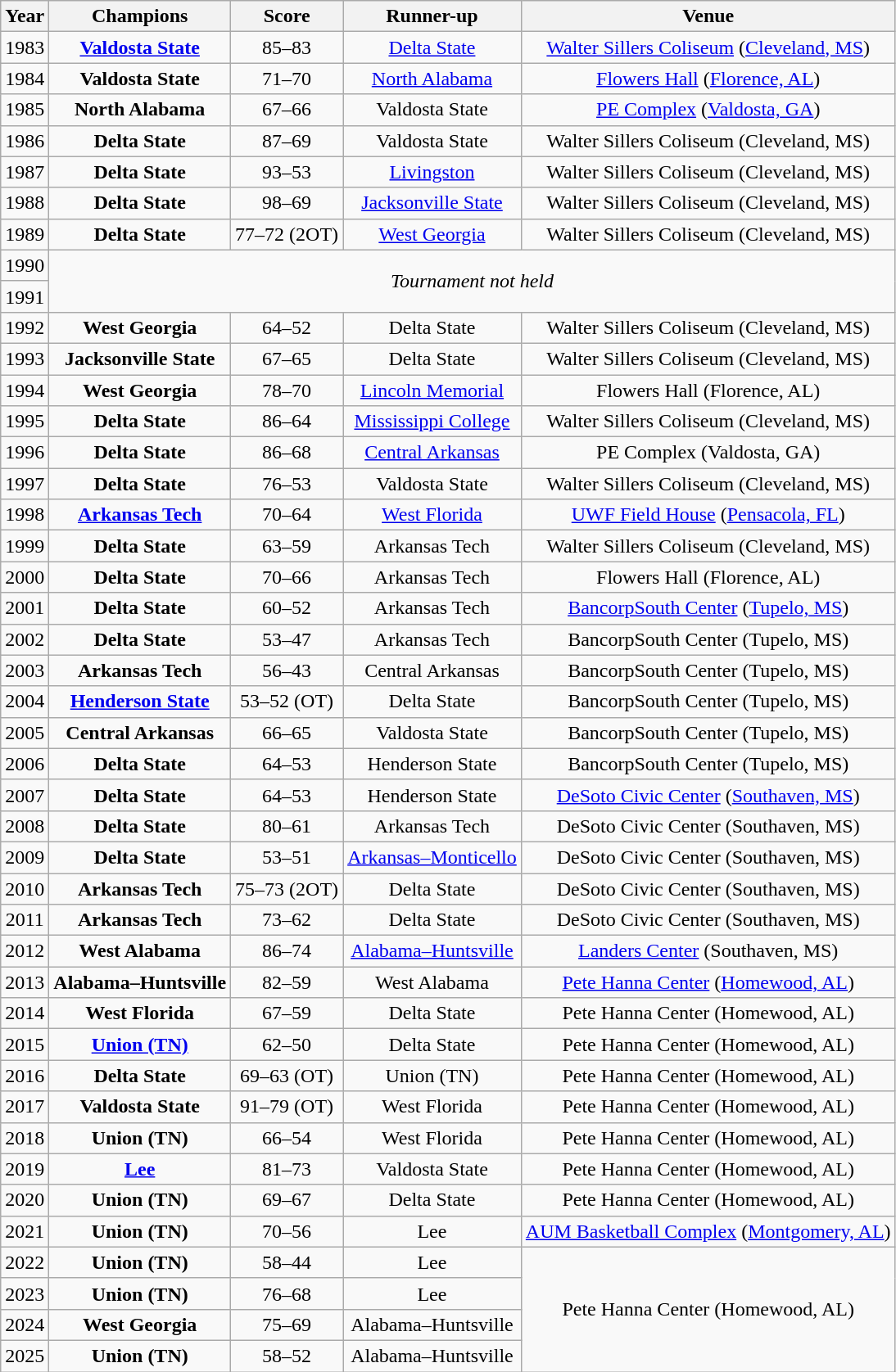<table class="wikitable sortable">
<tr>
<th>Year</th>
<th>Champions</th>
<th>Score</th>
<th>Runner-up</th>
<th>Venue</th>
</tr>
<tr align=center>
<td>1983</td>
<td><strong><a href='#'>Valdosta State</a></strong></td>
<td>85–83</td>
<td><a href='#'>Delta State</a></td>
<td><a href='#'>Walter Sillers Coliseum</a> (<a href='#'>Cleveland, MS</a>)</td>
</tr>
<tr align=center>
<td>1984</td>
<td><strong>Valdosta State</strong></td>
<td>71–70</td>
<td><a href='#'>North Alabama</a></td>
<td><a href='#'>Flowers Hall</a> (<a href='#'>Florence, AL</a>)</td>
</tr>
<tr align=center>
<td>1985</td>
<td><strong>North Alabama</strong></td>
<td>67–66</td>
<td>Valdosta State</td>
<td><a href='#'>PE Complex</a> (<a href='#'>Valdosta, GA</a>)</td>
</tr>
<tr align=center>
<td>1986</td>
<td><strong>Delta State</strong></td>
<td>87–69</td>
<td>Valdosta State</td>
<td>Walter Sillers Coliseum (Cleveland, MS)</td>
</tr>
<tr align=center>
<td>1987</td>
<td><strong>Delta State</strong></td>
<td>93–53</td>
<td><a href='#'>Livingston</a></td>
<td>Walter Sillers Coliseum (Cleveland, MS)</td>
</tr>
<tr align=center>
<td>1988</td>
<td><strong>Delta State</strong></td>
<td>98–69</td>
<td><a href='#'>Jacksonville State</a></td>
<td>Walter Sillers Coliseum (Cleveland, MS)</td>
</tr>
<tr align=center>
<td>1989</td>
<td><strong>Delta State</strong></td>
<td>77–72 (2OT)</td>
<td><a href='#'>West Georgia</a></td>
<td>Walter Sillers Coliseum (Cleveland, MS)</td>
</tr>
<tr align=center>
<td>1990</td>
<td colspan=4 rowspan=2><em>Tournament not held</em></td>
</tr>
<tr align=center>
<td>1991</td>
</tr>
<tr align=center>
<td>1992</td>
<td><strong>West Georgia</strong></td>
<td>64–52</td>
<td>Delta State</td>
<td>Walter Sillers Coliseum (Cleveland, MS)</td>
</tr>
<tr align=center>
<td>1993</td>
<td><strong>Jacksonville State</strong></td>
<td>67–65</td>
<td>Delta State</td>
<td>Walter Sillers Coliseum (Cleveland, MS)</td>
</tr>
<tr align=center>
<td>1994</td>
<td><strong>West Georgia</strong></td>
<td>78–70</td>
<td><a href='#'>Lincoln Memorial</a></td>
<td>Flowers Hall (Florence, AL)</td>
</tr>
<tr align=center>
<td>1995</td>
<td><strong>Delta State</strong></td>
<td>86–64</td>
<td><a href='#'>Mississippi College</a></td>
<td>Walter Sillers Coliseum (Cleveland, MS)</td>
</tr>
<tr align=center>
<td>1996</td>
<td><strong>Delta State</strong></td>
<td>86–68</td>
<td><a href='#'>Central Arkansas</a></td>
<td>PE Complex (Valdosta, GA)</td>
</tr>
<tr align=center>
<td>1997</td>
<td><strong>Delta State</strong></td>
<td>76–53</td>
<td>Valdosta State</td>
<td>Walter Sillers Coliseum (Cleveland, MS)</td>
</tr>
<tr align=center>
<td>1998</td>
<td><strong><a href='#'>Arkansas Tech</a></strong></td>
<td>70–64</td>
<td><a href='#'>West Florida</a></td>
<td><a href='#'>UWF Field House</a> (<a href='#'>Pensacola, FL</a>)</td>
</tr>
<tr align=center>
<td>1999</td>
<td><strong>Delta State</strong></td>
<td>63–59</td>
<td>Arkansas Tech</td>
<td>Walter Sillers Coliseum (Cleveland, MS)</td>
</tr>
<tr align=center>
<td>2000</td>
<td><strong>Delta State</strong></td>
<td>70–66</td>
<td>Arkansas Tech</td>
<td>Flowers Hall (Florence, AL)</td>
</tr>
<tr align=center>
<td>2001</td>
<td><strong>Delta State</strong></td>
<td>60–52</td>
<td>Arkansas Tech</td>
<td><a href='#'>BancorpSouth Center</a> (<a href='#'>Tupelo, MS</a>)</td>
</tr>
<tr align=center>
<td>2002</td>
<td><strong>Delta State</strong></td>
<td>53–47</td>
<td>Arkansas Tech</td>
<td>BancorpSouth Center (Tupelo, MS)</td>
</tr>
<tr align=center>
<td>2003</td>
<td><strong>Arkansas Tech</strong></td>
<td>56–43</td>
<td>Central Arkansas</td>
<td>BancorpSouth Center (Tupelo, MS)</td>
</tr>
<tr align=center>
<td>2004</td>
<td><strong><a href='#'>Henderson State</a></strong></td>
<td>53–52 (OT)</td>
<td>Delta State</td>
<td>BancorpSouth Center (Tupelo, MS)</td>
</tr>
<tr align=center>
<td>2005</td>
<td><strong>Central Arkansas</strong></td>
<td>66–65</td>
<td>Valdosta State</td>
<td>BancorpSouth Center (Tupelo, MS)</td>
</tr>
<tr align=center>
<td>2006</td>
<td><strong>Delta State</strong></td>
<td>64–53</td>
<td>Henderson State</td>
<td>BancorpSouth Center (Tupelo, MS)</td>
</tr>
<tr align=center>
<td>2007</td>
<td><strong>Delta State</strong></td>
<td>64–53</td>
<td>Henderson State</td>
<td><a href='#'>DeSoto Civic Center</a> (<a href='#'>Southaven, MS</a>)</td>
</tr>
<tr align=center>
<td>2008</td>
<td><strong>Delta State</strong></td>
<td>80–61</td>
<td>Arkansas Tech</td>
<td>DeSoto Civic Center (Southaven, MS)</td>
</tr>
<tr align=center>
<td>2009</td>
<td><strong>Delta State</strong></td>
<td>53–51</td>
<td><a href='#'>Arkansas–Monticello</a></td>
<td>DeSoto Civic Center (Southaven, MS)</td>
</tr>
<tr align=center>
<td>2010</td>
<td><strong>Arkansas Tech</strong></td>
<td>75–73 (2OT)</td>
<td>Delta State</td>
<td>DeSoto Civic Center (Southaven, MS)</td>
</tr>
<tr align=center>
<td>2011</td>
<td><strong>Arkansas Tech</strong></td>
<td>73–62</td>
<td>Delta State</td>
<td>DeSoto Civic Center (Southaven, MS)</td>
</tr>
<tr align=center>
<td>2012</td>
<td><strong>West Alabama</strong></td>
<td>86–74</td>
<td><a href='#'>Alabama–Huntsville</a></td>
<td><a href='#'>Landers Center</a> (Southaven, MS)</td>
</tr>
<tr align=center>
<td>2013</td>
<td><strong>Alabama–Huntsville</strong></td>
<td>82–59</td>
<td>West Alabama</td>
<td><a href='#'>Pete Hanna Center</a> (<a href='#'>Homewood, AL</a>)</td>
</tr>
<tr align=center>
<td>2014</td>
<td><strong>West Florida</strong></td>
<td>67–59</td>
<td>Delta State</td>
<td>Pete Hanna Center (Homewood, AL)</td>
</tr>
<tr align=center>
<td>2015</td>
<td><strong><a href='#'>Union (TN)</a></strong></td>
<td>62–50</td>
<td>Delta State</td>
<td>Pete Hanna Center (Homewood, AL)</td>
</tr>
<tr align=center>
<td>2016</td>
<td><strong>Delta State</strong></td>
<td>69–63 (OT)</td>
<td>Union (TN)</td>
<td>Pete Hanna Center (Homewood, AL)</td>
</tr>
<tr align=center>
<td>2017</td>
<td><strong>Valdosta State</strong></td>
<td>91–79 (OT)</td>
<td>West Florida</td>
<td>Pete Hanna Center (Homewood, AL)</td>
</tr>
<tr align=center>
<td>2018</td>
<td><strong>Union (TN)</strong></td>
<td>66–54</td>
<td>West Florida</td>
<td>Pete Hanna Center (Homewood, AL)</td>
</tr>
<tr align=center>
<td>2019</td>
<td><strong><a href='#'>Lee</a></strong></td>
<td>81–73</td>
<td>Valdosta State</td>
<td>Pete Hanna Center (Homewood, AL)</td>
</tr>
<tr align=center>
<td>2020</td>
<td><strong>Union (TN)</strong></td>
<td>69–67</td>
<td>Delta State</td>
<td>Pete Hanna Center (Homewood, AL)</td>
</tr>
<tr align=center>
<td>2021</td>
<td><strong>Union (TN)</strong></td>
<td>70–56</td>
<td>Lee</td>
<td><a href='#'>AUM Basketball Complex</a> (<a href='#'>Montgomery, AL</a>)</td>
</tr>
<tr align=center>
<td>2022</td>
<td><strong>Union (TN)</strong></td>
<td>58–44</td>
<td>Lee</td>
<td rowspan=4>Pete Hanna Center (Homewood, AL)</td>
</tr>
<tr align=center>
<td>2023</td>
<td><strong>Union (TN)</strong></td>
<td>76–68</td>
<td>Lee</td>
</tr>
<tr align=center>
<td>2024</td>
<td><strong>West Georgia</strong></td>
<td>75–69</td>
<td>Alabama–Huntsville</td>
</tr>
<tr align=center>
<td>2025</td>
<td><strong>Union (TN)</strong></td>
<td>58–52</td>
<td>Alabama–Huntsville</td>
</tr>
</table>
